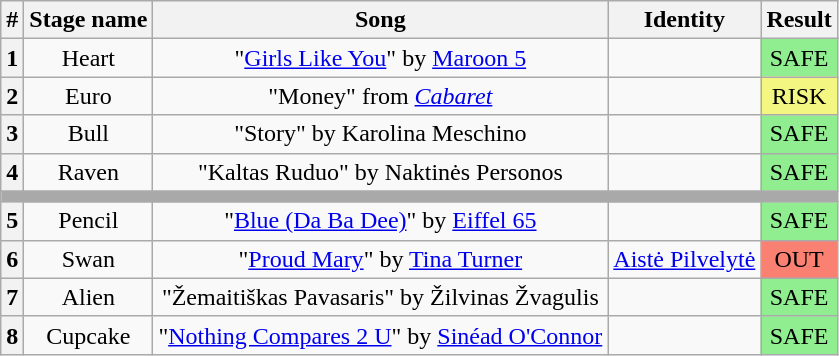<table class="wikitable plainrowheaders" style="text-align: center;">
<tr>
<th>#</th>
<th>Stage name</th>
<th>Song</th>
<th>Identity</th>
<th>Result</th>
</tr>
<tr>
<th>1</th>
<td>Heart</td>
<td>"<a href='#'>Girls Like You</a>" by <a href='#'>Maroon 5</a></td>
<td></td>
<td bgcolor="lightgreen">SAFE</td>
</tr>
<tr>
<th>2</th>
<td>Euro</td>
<td>"Money" from <em><a href='#'>Cabaret</a></em></td>
<td></td>
<td bgcolor="#F3F781">RISK</td>
</tr>
<tr>
<th>3</th>
<td>Bull</td>
<td>"Story" by Karolina Meschino</td>
<td></td>
<td bgcolor="lightgreen">SAFE</td>
</tr>
<tr>
<th>4</th>
<td>Raven</td>
<td>"Kaltas Ruduo" by Naktinės Personos</td>
<td></td>
<td bgcolor="lightgreen">SAFE</td>
</tr>
<tr>
<td colspan="5" style="background:darkgray"></td>
</tr>
<tr>
<th>5</th>
<td>Pencil</td>
<td>"<a href='#'>Blue (Da Ba Dee)</a>" by <a href='#'>Eiffel 65</a></td>
<td></td>
<td bgcolor="lightgreen">SAFE</td>
</tr>
<tr>
<th>6</th>
<td>Swan</td>
<td>"<a href='#'>Proud Mary</a>" by <a href='#'>Tina Turner</a></td>
<td><a href='#'>Aistė Pilvelytė</a></td>
<td bgcolor="salmon">OUT</td>
</tr>
<tr>
<th>7</th>
<td>Alien</td>
<td>"Žemaitiškas Pavasaris" by Žilvinas Žvagulis</td>
<td></td>
<td bgcolor="lightgreen">SAFE</td>
</tr>
<tr>
<th>8</th>
<td>Cupcake</td>
<td>"<a href='#'>Nothing Compares 2 U</a>" by <a href='#'>Sinéad O'Connor</a></td>
<td></td>
<td bgcolor="lightgreen">SAFE</td>
</tr>
</table>
